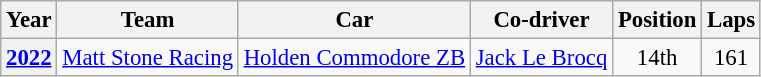<table class="wikitable" style="font-size: 95%;">
<tr>
<th>Year</th>
<th>Team</th>
<th>Car</th>
<th>Co-driver</th>
<th>Position</th>
<th>Laps</th>
</tr>
<tr>
<th><a href='#'>2022</a></th>
<td><a href='#'>Matt Stone Racing</a></td>
<td><a href='#'>Holden Commodore ZB</a></td>
<td> <a href='#'>Jack Le Brocq</a></td>
<td align="center">14th</td>
<td align="center">161</td>
</tr>
</table>
